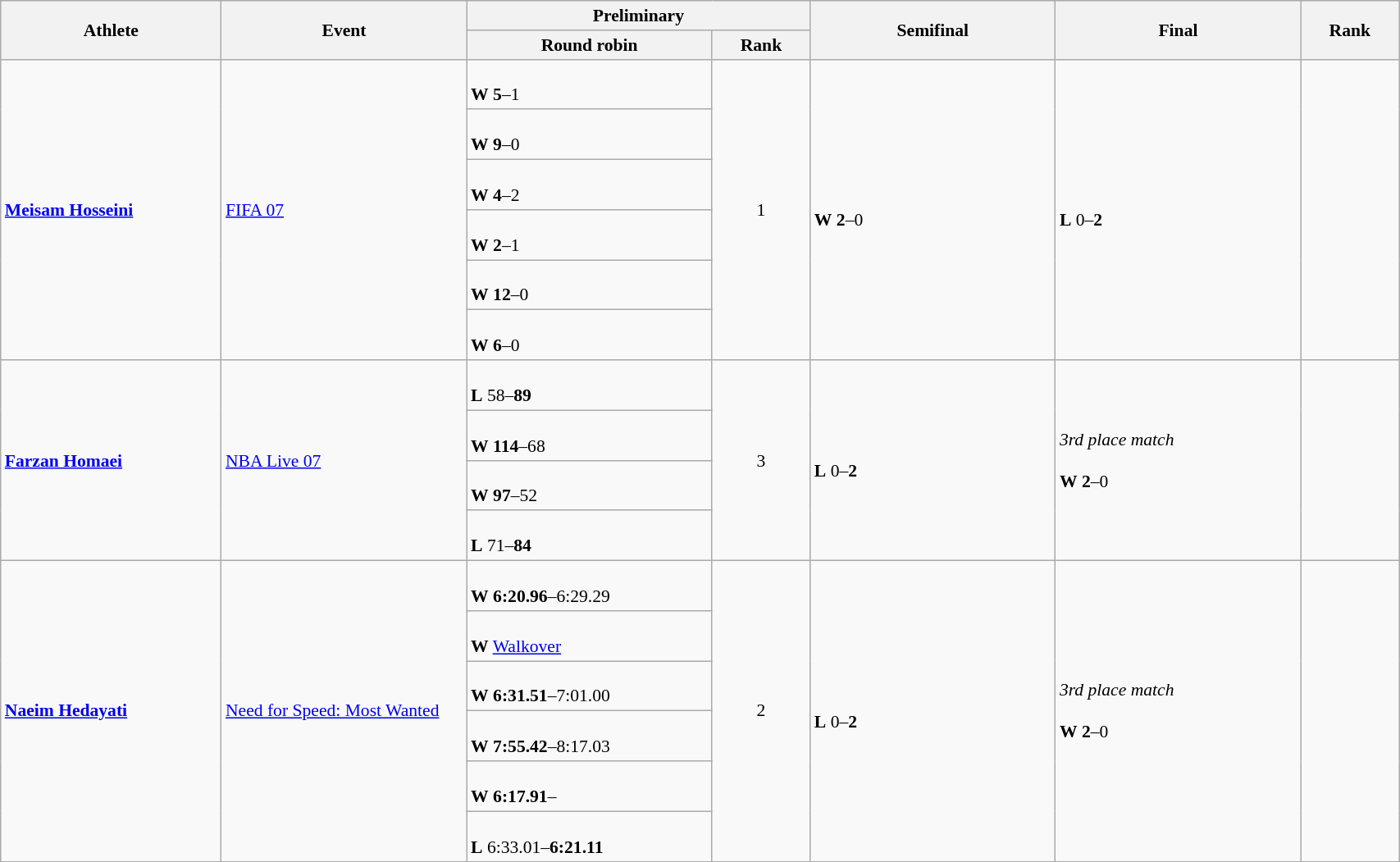<table class="wikitable" width="90%" style="text-align:left; font-size:90%">
<tr>
<th rowspan="2" width="9%">Athlete</th>
<th rowspan="2" width="10%">Event</th>
<th colspan="2" width="14%">Preliminary</th>
<th rowspan="2" width="10%">Semifinal</th>
<th rowspan="2" width="10%">Final</th>
<th rowspan="2" width="4%">Rank</th>
</tr>
<tr>
<th width="10%">Round robin</th>
<th>Rank</th>
</tr>
<tr>
<td rowspan="6"><strong><a href='#'>Meisam Hosseini</a></strong></td>
<td rowspan="6"><a href='#'>FIFA 07</a></td>
<td><br><strong>W</strong> <strong>5</strong>–1</td>
<td rowspan="6" align=center>1 <strong></strong></td>
<td rowspan="6"><br><strong>W</strong> <strong>2</strong>–0</td>
<td rowspan="6"><br><strong>L</strong> 0–<strong>2</strong></td>
<td rowspan="6" align=center></td>
</tr>
<tr>
<td><br><strong>W</strong> <strong>9</strong>–0</td>
</tr>
<tr>
<td><br><strong>W</strong> <strong>4</strong>–2</td>
</tr>
<tr>
<td><br><strong>W</strong> <strong>2</strong>–1</td>
</tr>
<tr>
<td><br><strong>W</strong> <strong>12</strong>–0</td>
</tr>
<tr>
<td><br><strong>W</strong> <strong>6</strong>–0</td>
</tr>
<tr>
<td rowspan="4"><strong><a href='#'>Farzan Homaei</a></strong></td>
<td rowspan="4"><a href='#'>NBA Live 07</a></td>
<td><br><strong>L</strong> 58–<strong>89</strong></td>
<td rowspan="4" align=center>3 <strong></strong></td>
<td rowspan="4"><br><strong>L</strong> 0–<strong>2</strong></td>
<td rowspan="4"><em>3rd place match</em><br><br><strong>W</strong> <strong>2</strong>–0</td>
<td rowspan="4" align=center></td>
</tr>
<tr>
<td><br><strong>W</strong> <strong>114</strong>–68</td>
</tr>
<tr>
<td><br><strong>W</strong> <strong>97</strong>–52</td>
</tr>
<tr>
<td><br><strong>L</strong> 71–<strong>84</strong></td>
</tr>
<tr>
<td rowspan="6"><strong><a href='#'>Naeim Hedayati</a></strong></td>
<td rowspan="6"><a href='#'>Need for Speed: Most Wanted</a></td>
<td><br><strong>W</strong> <strong>6:20.96</strong>–6:29.29</td>
<td rowspan="6" align=center>2 <strong></strong></td>
<td rowspan="6"><br><strong>L</strong> 0–<strong>2</strong></td>
<td rowspan="6"><em>3rd place match</em><br><br><strong>W</strong> <strong>2</strong>–0</td>
<td rowspan="6" align=center></td>
</tr>
<tr>
<td><br><strong>W</strong> <a href='#'>Walkover</a></td>
</tr>
<tr>
<td><br><strong>W</strong> <strong>6:31.51</strong>–7:01.00</td>
</tr>
<tr>
<td><br><strong>W</strong> <strong>7:55.42</strong>–8:17.03</td>
</tr>
<tr>
<td><br><strong>W</strong> <strong>6:17.91</strong>–</td>
</tr>
<tr>
<td><br><strong>L</strong> 6:33.01–<strong>6:21.11</strong></td>
</tr>
</table>
